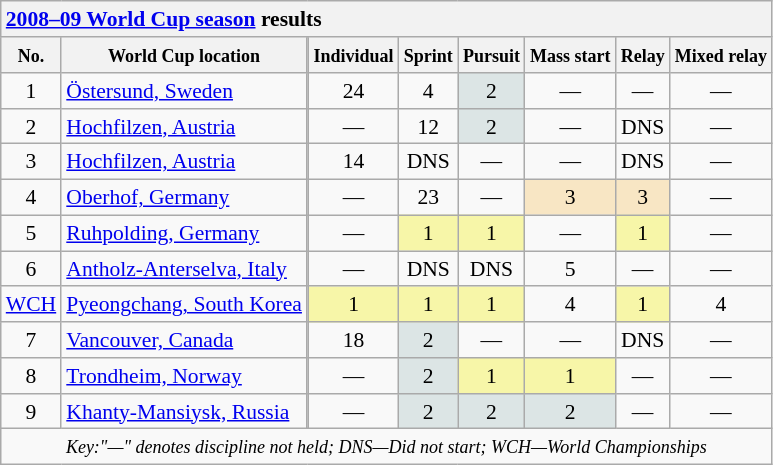<table class="wikitable collapsible collapsed" style="font-size:90%; text-align:center; float:left; margin:1em 1em 1em 0;">
<tr>
<th colspan="9" style="white-space:nowrap; text-align:left;"><a href='#'>2008–09 World Cup season</a> results  </th>
</tr>
<tr>
<th><small>No.</small></th>
<th><small>World Cup location</small></th>
<td rowspan="11" style="border-bottom-width:2x; padding:0;"></td>
<th><small>Individual</small></th>
<th><small>Sprint</small></th>
<th><small>Pursuit</small></th>
<th><small>Mass start</small></th>
<th><small>Relay</small></th>
<th><small>Mixed relay</small></th>
</tr>
<tr>
<td>1</td>
<td style="text-align:left;"><a href='#'>Östersund, Sweden</a></td>
<td>24</td>
<td>4</td>
<td style="background:#dce5e5;">2</td>
<td>—</td>
<td>—</td>
<td>—</td>
</tr>
<tr>
<td>2</td>
<td style="text-align:left;"><a href='#'>Hochfilzen, Austria</a></td>
<td>—</td>
<td>12</td>
<td style="background:#dce5e5;">2</td>
<td>—</td>
<td>DNS</td>
<td>—</td>
</tr>
<tr>
<td>3</td>
<td style="text-align:left;"><a href='#'>Hochfilzen, Austria</a></td>
<td>14</td>
<td>DNS</td>
<td>—</td>
<td>—</td>
<td>DNS</td>
<td>—</td>
</tr>
<tr>
<td>4</td>
<td style="text-align:left;"><a href='#'>Oberhof, Germany</a></td>
<td>—</td>
<td>23</td>
<td>—</td>
<td style="background:#f8e6c4;">3</td>
<td style="background:#f8e6c4;">3</td>
<td>—</td>
</tr>
<tr>
<td>5</td>
<td style="text-align:left;"><a href='#'>Ruhpolding, Germany</a></td>
<td>—</td>
<td style="background:#f7f6a8;">1</td>
<td style="background:#f7f6a8;">1</td>
<td>—</td>
<td style="background:#f7f6a8;">1</td>
<td>—</td>
</tr>
<tr>
<td>6</td>
<td style="text-align:left;"><a href='#'>Antholz-Anterselva, Italy</a></td>
<td>—</td>
<td>DNS</td>
<td>DNS</td>
<td>5</td>
<td>—</td>
<td>—</td>
</tr>
<tr>
<td><a href='#'>WCH</a></td>
<td style="text-align:left;"><a href='#'>Pyeongchang, South Korea</a></td>
<td style="background:#f7f6a8;">1</td>
<td style="background:#f7f6a8;">1</td>
<td style="background:#f7f6a8;">1</td>
<td>4</td>
<td style="background:#f7f6a8;">1</td>
<td>4</td>
</tr>
<tr>
<td>7</td>
<td style="text-align:left;"><a href='#'>Vancouver, Canada</a></td>
<td>18</td>
<td style="background:#dce5e5;">2</td>
<td>—</td>
<td>—</td>
<td>DNS</td>
<td>—</td>
</tr>
<tr>
<td>8</td>
<td style="text-align:left;"><a href='#'>Trondheim, Norway</a></td>
<td>—</td>
<td style="background:#dce5e5;">2</td>
<td style="background:#f7f6a8;">1</td>
<td style="background:#f7f6a8;">1</td>
<td>—</td>
<td>—</td>
</tr>
<tr>
<td>9</td>
<td style="text-align:left;"><a href='#'>Khanty-Mansiysk, Russia</a></td>
<td>—</td>
<td style="background:#dce5e5;">2</td>
<td style="background:#dce5e5;">2</td>
<td style="background:#dce5e5;">2</td>
<td>—</td>
<td>—</td>
</tr>
<tr>
<td style="text-align:center;" colspan="9"><small><em>Key:"—" denotes discipline not held; DNS—Did not start; WCH—World Championships</em></small></td>
</tr>
</table>
